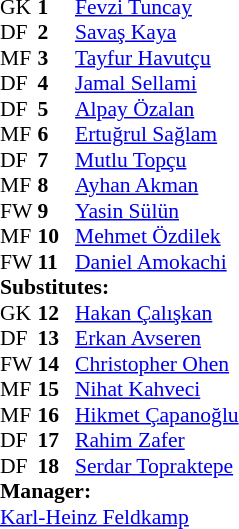<table style="font-size:90%" cellspacing="0" cellpadding="0">
<tr>
<th width=25></th>
<th width=25></th>
</tr>
<tr>
<td>GK</td>
<td><strong>1</strong></td>
<td> <a href='#'>Fevzi Tuncay</a></td>
</tr>
<tr>
<td>DF</td>
<td><strong>2</strong></td>
<td> <a href='#'>Savaş Kaya</a></td>
</tr>
<tr>
<td>MF</td>
<td><strong>3</strong></td>
<td> <a href='#'>Tayfur Havutçu</a></td>
</tr>
<tr>
<td>DF</td>
<td><strong>4</strong></td>
<td> <a href='#'>Jamal Sellami</a></td>
<td></td>
<td></td>
</tr>
<tr>
<td>DF</td>
<td><strong>5</strong></td>
<td> <a href='#'>Alpay Özalan</a></td>
<td></td>
<td></td>
</tr>
<tr>
<td>MF</td>
<td><strong>6</strong></td>
<td> <a href='#'>Ertuğrul Sağlam</a></td>
<td></td>
<td></td>
</tr>
<tr>
<td>DF</td>
<td><strong>7</strong></td>
<td> <a href='#'>Mutlu Topçu</a></td>
</tr>
<tr>
<td>MF</td>
<td><strong>8</strong></td>
<td> <a href='#'>Ayhan Akman</a></td>
<td></td>
<td></td>
</tr>
<tr>
<td>FW</td>
<td><strong>9</strong></td>
<td> <a href='#'>Yasin Sülün</a></td>
<td></td>
</tr>
<tr>
<td>MF</td>
<td><strong>10</strong></td>
<td> <a href='#'>Mehmet Özdilek</a></td>
</tr>
<tr>
<td>FW</td>
<td><strong>11</strong></td>
<td> <a href='#'>Daniel Amokachi</a></td>
</tr>
<tr>
<td colspan=3><strong>Substitutes:</strong></td>
</tr>
<tr>
<td>GK</td>
<td><strong>12</strong></td>
<td> <a href='#'>Hakan Çalışkan</a></td>
</tr>
<tr>
<td>DF</td>
<td><strong>13</strong></td>
<td> <a href='#'>Erkan Avseren</a></td>
<td></td>
<td></td>
</tr>
<tr>
<td>FW</td>
<td><strong>14</strong></td>
<td> <a href='#'>Christopher Ohen</a></td>
<td></td>
<td></td>
</tr>
<tr>
<td>MF</td>
<td><strong>15</strong></td>
<td> <a href='#'>Nihat Kahveci</a></td>
<td></td>
<td></td>
</tr>
<tr>
<td>MF</td>
<td><strong>16</strong></td>
<td> <a href='#'>Hikmet Çapanoğlu</a></td>
</tr>
<tr>
<td>DF</td>
<td><strong>17</strong></td>
<td> <a href='#'>Rahim Zafer</a></td>
</tr>
<tr>
<td>DF</td>
<td><strong>18</strong></td>
<td> <a href='#'>Serdar Topraktepe</a></td>
</tr>
<tr>
<td colspan=3><strong>Manager:</strong></td>
</tr>
<tr>
<td colspan=4> <a href='#'>Karl-Heinz Feldkamp</a></td>
</tr>
<tr>
</tr>
</table>
